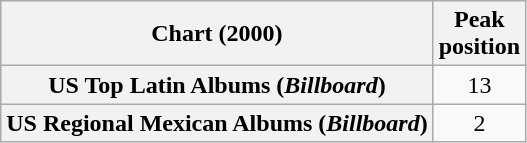<table class="wikitable sortable plainrowheaders" style="text-align:center;">
<tr>
<th scope="col">Chart (2000)</th>
<th scope="col">Peak<br>position</th>
</tr>
<tr>
<th scope="row">US Top Latin Albums (<em>Billboard</em>)</th>
<td>13</td>
</tr>
<tr>
<th scope="row">US Regional Mexican Albums (<em>Billboard</em>)</th>
<td>2</td>
</tr>
</table>
